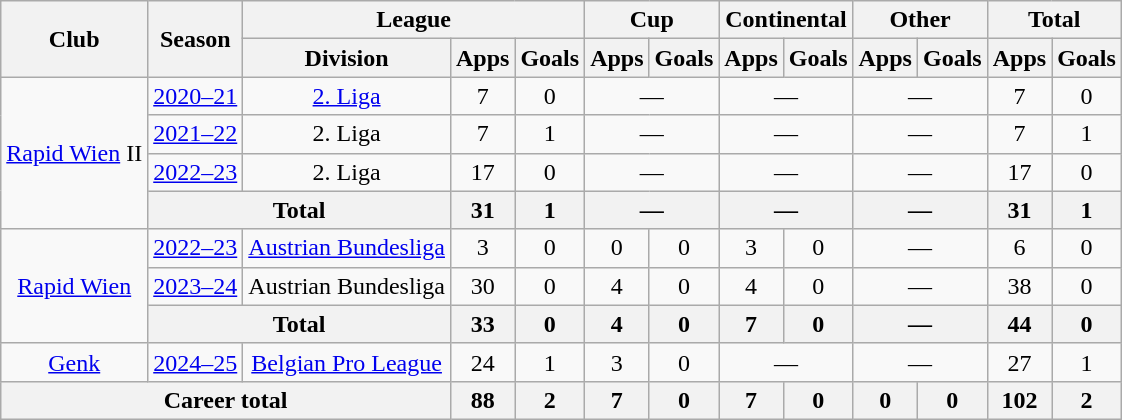<table class="wikitable" style="text-align: center">
<tr>
<th rowspan="2">Club</th>
<th rowspan="2">Season</th>
<th colspan="3">League</th>
<th colspan="2">Cup</th>
<th colspan="2">Continental</th>
<th colspan="2">Other</th>
<th colspan="2">Total</th>
</tr>
<tr>
<th>Division</th>
<th>Apps</th>
<th>Goals</th>
<th>Apps</th>
<th>Goals</th>
<th>Apps</th>
<th>Goals</th>
<th>Apps</th>
<th>Goals</th>
<th>Apps</th>
<th>Goals</th>
</tr>
<tr>
<td rowspan="4"><a href='#'>Rapid Wien</a> II</td>
<td><a href='#'>2020–21</a></td>
<td><a href='#'>2. Liga</a></td>
<td>7</td>
<td>0</td>
<td colspan="2">—</td>
<td colspan="2">—</td>
<td colspan="2">—</td>
<td>7</td>
<td>0</td>
</tr>
<tr>
<td><a href='#'>2021–22</a></td>
<td>2. Liga</td>
<td>7</td>
<td>1</td>
<td colspan="2">—</td>
<td colspan="2">—</td>
<td colspan="2">—</td>
<td>7</td>
<td>1</td>
</tr>
<tr>
<td><a href='#'>2022–23</a></td>
<td>2. Liga</td>
<td>17</td>
<td>0</td>
<td colspan="2">—</td>
<td colspan="2">—</td>
<td colspan="2">—</td>
<td>17</td>
<td>0</td>
</tr>
<tr>
<th colspan="2">Total</th>
<th>31</th>
<th>1</th>
<th colspan="2">—</th>
<th colspan="2">—</th>
<th colspan="2">—</th>
<th>31</th>
<th>1</th>
</tr>
<tr>
<td rowspan="3"><a href='#'>Rapid Wien</a></td>
<td><a href='#'>2022–23</a></td>
<td><a href='#'>Austrian Bundesliga</a></td>
<td>3</td>
<td>0</td>
<td>0</td>
<td>0</td>
<td>3</td>
<td>0</td>
<td colspan="2">—</td>
<td>6</td>
<td>0</td>
</tr>
<tr>
<td><a href='#'>2023–24</a></td>
<td>Austrian Bundesliga</td>
<td>30</td>
<td>0</td>
<td>4</td>
<td>0</td>
<td>4</td>
<td>0</td>
<td colspan="2">—</td>
<td>38</td>
<td>0</td>
</tr>
<tr>
<th colspan="2">Total</th>
<th>33</th>
<th>0</th>
<th>4</th>
<th>0</th>
<th>7</th>
<th>0</th>
<th colspan="2">—</th>
<th>44</th>
<th>0</th>
</tr>
<tr>
<td><a href='#'>Genk</a></td>
<td><a href='#'>2024–25</a></td>
<td><a href='#'>Belgian Pro League</a></td>
<td>24</td>
<td>1</td>
<td>3</td>
<td>0</td>
<td colspan="2">—</td>
<td colspan="2">—</td>
<td>27</td>
<td>1</td>
</tr>
<tr>
<th colspan="3">Career total</th>
<th>88</th>
<th>2</th>
<th>7</th>
<th>0</th>
<th>7</th>
<th>0</th>
<th>0</th>
<th>0</th>
<th>102</th>
<th>2</th>
</tr>
</table>
